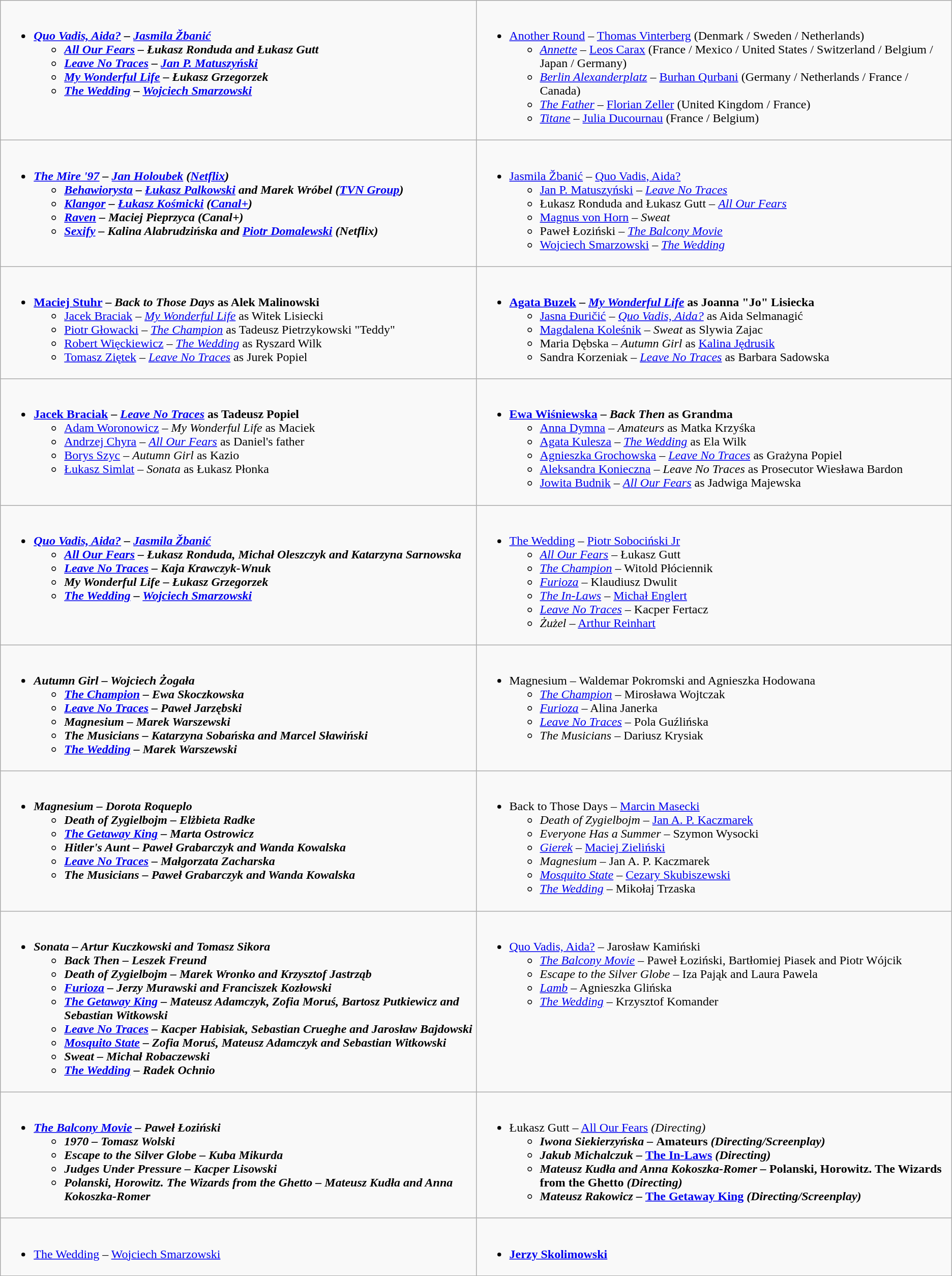<table class=wikitable style="width="100%">
<tr>
<td valign="top" width="50%"><br><ul><li><strong><em><a href='#'>Quo Vadis, Aida?</a><em> – <a href='#'>Jasmila Žbanić</a><strong><ul><li></em><a href='#'>All Our Fears</a><em> – Łukasz Ronduda and Łukasz Gutt</li><li></em><a href='#'>Leave No Traces</a><em> – <a href='#'>Jan P. Matuszyński</a></li><li></em><a href='#'>My Wonderful Life</a><em> – Łukasz Grzegorzek</li><li></em><a href='#'>The Wedding</a><em> – <a href='#'>Wojciech Smarzowski</a></li></ul></li></ul></td>
<td valign="top" width="50%"><br><ul><li></em></strong><a href='#'>Another Round</a></em> – <a href='#'>Thomas Vinterberg</a> (Denmark / Sweden / Netherlands)</strong><ul><li><em><a href='#'>Annette</a></em> – <a href='#'>Leos Carax</a> (France / Mexico / United States / Switzerland / Belgium / Japan / Germany)</li><li><em><a href='#'>Berlin Alexanderplatz</a></em> – <a href='#'>Burhan Qurbani</a> (Germany / Netherlands / France / Canada)</li><li><em><a href='#'>The Father</a></em> – <a href='#'>Florian Zeller</a> (United Kingdom / France)</li><li><em><a href='#'>Titane</a></em> – <a href='#'>Julia Ducournau</a> (France / Belgium)</li></ul></li></ul></td>
</tr>
<tr>
<td valign="top" width="50%"><br><ul><li><strong><em><a href='#'>The Mire '97</a><em> – <a href='#'>Jan Holoubek</a> (<a href='#'>Netflix</a>)<strong><ul><li></em><a href='#'>Behawiorysta</a><em> – <a href='#'>Łukasz Palkowski</a> and Marek Wróbel (<a href='#'>TVN Group</a>)</li><li></em><a href='#'>Klangor</a><em> – <a href='#'>Łukasz Kośmicki</a> (<a href='#'>Canal+</a>)</li><li></em><a href='#'>Raven</a><em> – Maciej Pieprzyca (Canal+)</li><li></em><a href='#'>Sexify</a><em> – Kalina Alabrudzińska and <a href='#'>Piotr Domalewski</a> (Netflix)</li></ul></li></ul></td>
<td valign="top" width="50%"><br><ul><li></strong><a href='#'>Jasmila Žbanić</a> – </em><a href='#'>Quo Vadis, Aida?</a></em></strong><ul><li><a href='#'>Jan P. Matuszyński</a> – <em><a href='#'>Leave No Traces</a></em></li><li>Łukasz Ronduda and Łukasz Gutt – <em><a href='#'>All Our Fears</a></em></li><li><a href='#'>Magnus von Horn</a> – <em>Sweat</em></li><li>Paweł Łoziński – <em><a href='#'>The Balcony Movie</a></em></li><li><a href='#'>Wojciech Smarzowski</a> – <em><a href='#'>The Wedding</a></em></li></ul></li></ul></td>
</tr>
<tr>
<td valign="top" width="50%"><br><ul><li><strong><a href='#'>Maciej Stuhr</a> – <em>Back to Those Days</em> as Alek Malinowski</strong><ul><li><a href='#'>Jacek Braciak</a> – <em><a href='#'>My Wonderful Life</a></em> as Witek Lisiecki</li><li><a href='#'>Piotr Głowacki</a> – <em><a href='#'>The Champion</a></em> as Tadeusz Pietrzykowski "Teddy"</li><li><a href='#'>Robert Więckiewicz</a> – <em><a href='#'>The Wedding</a></em> as Ryszard Wilk</li><li><a href='#'>Tomasz Ziętek</a> – <em><a href='#'>Leave No Traces</a></em> as Jurek Popiel</li></ul></li></ul></td>
<td valign="top" width="50%"><br><ul><li><strong><a href='#'>Agata Buzek</a> – <em><a href='#'>My Wonderful Life</a></em> as Joanna "Jo" Lisiecka</strong><ul><li><a href='#'>Jasna Đuričić</a> – <em><a href='#'>Quo Vadis, Aida?</a></em> as Aida Selmanagić</li><li><a href='#'>Magdalena Koleśnik</a> – <em>Sweat</em> as Slywia Zajac</li><li>Maria Dębska – <em>Autumn Girl</em> as <a href='#'>Kalina Jędrusik</a></li><li>Sandra Korzeniak – <em><a href='#'>Leave No Traces</a></em> as Barbara Sadowska</li></ul></li></ul></td>
</tr>
<tr>
<td valign="top" width="50%"><br><ul><li><strong><a href='#'>Jacek Braciak</a> – <em><a href='#'>Leave No Traces</a></em> as Tadeusz Popiel</strong><ul><li><a href='#'>Adam Woronowicz</a> – <em>My Wonderful Life</em> as Maciek</li><li><a href='#'>Andrzej Chyra</a> – <em><a href='#'>All Our Fears</a></em> as Daniel's father</li><li><a href='#'>Borys Szyc</a> – <em>Autumn Girl</em> as Kazio</li><li><a href='#'>Łukasz Simlat</a> – <em>Sonata</em> as Łukasz Płonka</li></ul></li></ul></td>
<td valign="top" width="50%"><br><ul><li><strong><a href='#'>Ewa Wiśniewska</a> – <em>Back Then</em> as Grandma</strong><ul><li><a href='#'>Anna Dymna</a> – <em>Amateurs</em> as Matka Krzyśka</li><li><a href='#'>Agata Kulesza</a> – <em><a href='#'>The Wedding</a></em> as Ela Wilk</li><li><a href='#'>Agnieszka Grochowska</a> – <em><a href='#'>Leave No Traces</a></em> as Grażyna Popiel</li><li><a href='#'>Aleksandra Konieczna</a> – <em>Leave No Traces</em> as Prosecutor Wiesława Bardon</li><li><a href='#'>Jowita Budnik</a> – <em><a href='#'>All Our Fears</a></em> as Jadwiga Majewska</li></ul></li></ul></td>
</tr>
<tr>
<td valign="top" width="50%"><br><ul><li><strong><em><a href='#'>Quo Vadis, Aida?</a><em> – <a href='#'>Jasmila Žbanić</a><strong><ul><li></em><a href='#'>All Our Fears</a><em> – Łukasz Ronduda, Michał Oleszczyk and Katarzyna Sarnowska</li><li></em><a href='#'>Leave No Traces</a><em> – Kaja Krawczyk-Wnuk</li><li></em>My Wonderful Life<em> – Łukasz Grzegorzek</li><li></em><a href='#'>The Wedding</a><em> – <a href='#'>Wojciech Smarzowski</a></li></ul></li></ul></td>
<td valign="top" width="50%"><br><ul><li></em></strong><a href='#'>The Wedding</a></em> – <a href='#'>Piotr Sobociński Jr</a></strong><ul><li><em><a href='#'>All Our Fears</a></em> – Łukasz Gutt</li><li><em><a href='#'>The Champion</a></em> – Witold Płóciennik</li><li><em><a href='#'>Furioza</a></em> – Klaudiusz Dwulit</li><li><em><a href='#'>The In-Laws</a></em> – <a href='#'>Michał Englert</a></li><li><em><a href='#'>Leave No Traces</a></em> – Kacper Fertacz</li><li><em>Żużel</em> – <a href='#'>Arthur Reinhart</a></li></ul></li></ul></td>
</tr>
<tr>
<td valign="top" width="50%"><br><ul><li><strong><em>Autumn Girl<em> – Wojciech Żogała<strong><ul><li></em><a href='#'>The Champion</a><em> – Ewa Skoczkowska</li><li></em><a href='#'>Leave No Traces</a><em> – Paweł Jarzębski</li><li></em>Magnesium<em> – Marek Warszewski</li><li></em>The Musicians<em> – Katarzyna Sobańska and Marcel Sławiński</li><li></em><a href='#'>The Wedding</a><em> – Marek Warszewski</li></ul></li></ul></td>
<td valign="top" width="50%"><br><ul><li></em></strong>Magnesium</em> – Waldemar Pokromski and Agnieszka Hodowana</strong><ul><li><em><a href='#'>The Champion</a></em> – Mirosława Wojtczak</li><li><em><a href='#'>Furioza</a></em> – Alina Janerka</li><li><em><a href='#'>Leave No Traces</a></em> – Pola Guźlińska</li><li><em>The Musicians</em> – Dariusz Krysiak</li></ul></li></ul></td>
</tr>
<tr>
<td valign="top" width="50%"><br><ul><li><strong><em>Magnesium<em> – Dorota Roqueplo<strong><ul><li></em>Death of Zygielbojm<em> – Elżbieta Radke</li><li></em><a href='#'>The Getaway King</a><em> – Marta Ostrowicz</li><li></em>Hitler's Aunt<em> – Paweł Grabarczyk and Wanda Kowalska</li><li></em><a href='#'>Leave No Traces</a><em> – Małgorzata Zacharska</li><li></em>The Musicians<em> – Paweł Grabarczyk and Wanda Kowalska</li></ul></li></ul></td>
<td valign="top" width="50%"><br><ul><li></em></strong>Back to Those Days</em> – <a href='#'>Marcin Masecki</a></strong><ul><li><em>Death of Zygielbojm</em> – <a href='#'>Jan A. P. Kaczmarek</a></li><li><em>Everyone Has a Summer</em> – Szymon Wysocki</li><li><em><a href='#'>Gierek</a></em> – <a href='#'>Maciej Zieliński</a></li><li><em>Magnesium</em> – Jan A. P. Kaczmarek</li><li><em><a href='#'>Mosquito State</a></em> – <a href='#'>Cezary Skubiszewski</a></li><li><em><a href='#'>The Wedding</a></em> – Mikołaj Trzaska</li></ul></li></ul></td>
</tr>
<tr>
<td valign="top" width="50%"><br><ul><li><strong><em>Sonata<em> – Artur Kuczkowski and Tomasz Sikora<strong> <ul><li></em>Back Then<em> – Leszek Freund</li><li></em>Death of Zygielbojm<em> – Marek Wronko and Krzysztof Jastrząb</li><li></em><a href='#'>Furioza</a><em> – Jerzy Murawski and Franciszek Kozłowski</li><li></em><a href='#'>The Getaway King</a><em> – Mateusz Adamczyk, Zofia Moruś, Bartosz Putkiewicz and Sebastian Witkowski</li><li></em><a href='#'>Leave No Traces</a><em> – Kacper Habisiak, Sebastian Crueghe and Jarosław Bajdowski</li><li></em><a href='#'>Mosquito State</a><em> – Zofia Moruś, Mateusz Adamczyk and Sebastian Witkowski</li><li></em>Sweat<em> – Michał Robaczewski</li><li></em><a href='#'>The Wedding</a><em> – Radek Ochnio</li></ul></li></ul></td>
<td valign="top" width="50%"><br><ul><li></em></strong><a href='#'>Quo Vadis, Aida?</a></em> – Jarosław Kamiński</strong><ul><li><em><a href='#'>The Balcony Movie</a></em> – Paweł Łoziński, Bartłomiej Piasek and Piotr Wójcik</li><li><em>Escape to the Silver Globe</em> – Iza Pająk and Laura Pawela</li><li><em><a href='#'>Lamb</a></em> – Agnieszka Glińska</li><li><em><a href='#'>The Wedding</a></em> – Krzysztof Komander</li></ul></li></ul></td>
</tr>
<tr>
<td valign="top" width="50%"><br><ul><li><strong><em><a href='#'>The Balcony Movie</a><em> – Paweł Łoziński<strong><ul><li></em>1970<em> – Tomasz Wolski</li><li></em>Escape to the Silver Globe<em> – Kuba Mikurda</li><li></em>Judges Under Pressure<em> – Kacper Lisowski</li><li></em>Polanski, Horowitz. The Wizards from the Ghetto<em> – Mateusz Kudła and Anna Kokoszka-Romer</li></ul></li></ul></td>
<td valign="top" width="50%"><br><ul><li></strong>Łukasz Gutt – </em><a href='#'>All Our Fears</a><em> (Directing)<strong><ul><li>Iwona Siekierzyńska – </em>Amateurs<em> (Directing/Screenplay)</li><li>Jakub Michalczuk – </em><a href='#'>The In-Laws</a><em> (Directing)</li><li>Mateusz Kudła and Anna Kokoszka-Romer – </em>Polanski, Horowitz. The Wizards from the Ghetto<em> (Directing)</li><li>Mateusz Rakowicz – </em><a href='#'>The Getaway King</a><em> (Directing/Screenplay)</li></ul></li></ul></td>
</tr>
<tr>
<td valign="top" width="50%"><br><ul><li></em></strong><a href='#'>The Wedding</a></em> – <a href='#'>Wojciech Smarzowski</a></strong></li></ul></td>
<td valign="top" width="50%"><br><ul><li><strong><a href='#'>Jerzy Skolimowski</a></strong></li></ul></td>
</tr>
</table>
